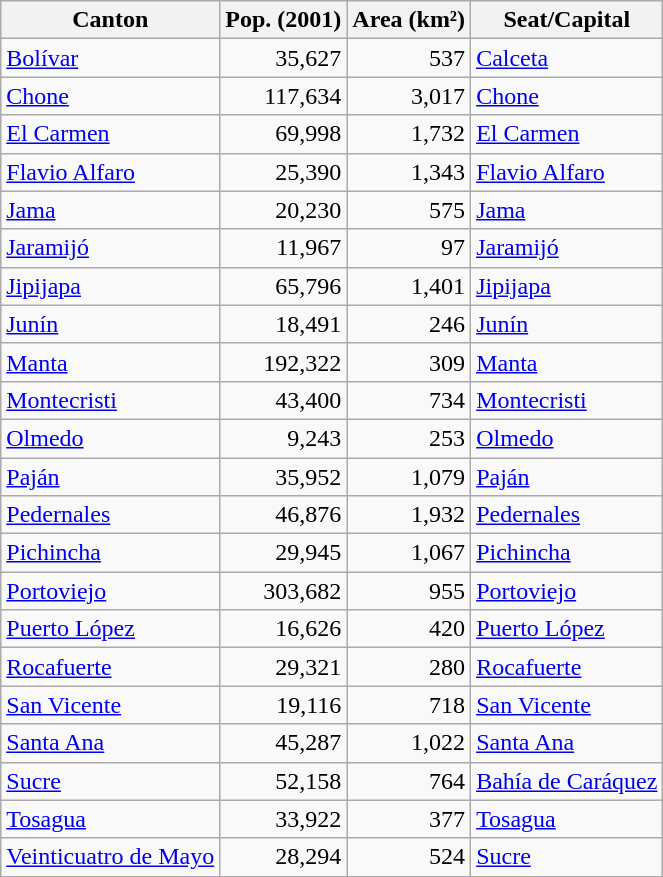<table class="wikitable sortable">
<tr>
<th>Canton</th>
<th>Pop. (2001)</th>
<th>Area (km²)</th>
<th>Seat/Capital</th>
</tr>
<tr>
<td><a href='#'>Bolívar</a></td>
<td align=right>35,627</td>
<td align=right>537</td>
<td><a href='#'>Calceta</a></td>
</tr>
<tr>
<td><a href='#'>Chone</a></td>
<td align=right>117,634</td>
<td align=right>3,017</td>
<td><a href='#'>Chone</a></td>
</tr>
<tr>
<td><a href='#'>El Carmen</a></td>
<td align=right>69,998</td>
<td align=right>1,732</td>
<td><a href='#'>El Carmen</a></td>
</tr>
<tr>
<td><a href='#'>Flavio Alfaro</a></td>
<td align=right>25,390</td>
<td align=right>1,343</td>
<td><a href='#'>Flavio Alfaro</a></td>
</tr>
<tr>
<td><a href='#'>Jama</a></td>
<td align=right>20,230</td>
<td align=right>575</td>
<td><a href='#'>Jama</a></td>
</tr>
<tr>
<td><a href='#'>Jaramijó</a></td>
<td align=right>11,967</td>
<td align=right>97</td>
<td><a href='#'>Jaramijó</a></td>
</tr>
<tr>
<td><a href='#'>Jipijapa</a></td>
<td align=right>65,796</td>
<td align=right>1,401</td>
<td><a href='#'>Jipijapa</a></td>
</tr>
<tr>
<td><a href='#'>Junín</a></td>
<td align=right>18,491</td>
<td align=right>246</td>
<td><a href='#'>Junín</a></td>
</tr>
<tr>
<td><a href='#'>Manta</a></td>
<td align=right>192,322</td>
<td align=right>309</td>
<td><a href='#'>Manta</a></td>
</tr>
<tr>
<td><a href='#'>Montecristi</a></td>
<td align=right>43,400</td>
<td align=right>734</td>
<td><a href='#'>Montecristi</a></td>
</tr>
<tr>
<td><a href='#'>Olmedo</a></td>
<td align=right>9,243</td>
<td align=right>253</td>
<td><a href='#'>Olmedo</a></td>
</tr>
<tr>
<td><a href='#'>Paján</a></td>
<td align=right>35,952</td>
<td align=right>1,079</td>
<td><a href='#'>Paján</a></td>
</tr>
<tr>
<td><a href='#'>Pedernales</a></td>
<td align=right>46,876</td>
<td align=right>1,932</td>
<td><a href='#'>Pedernales</a></td>
</tr>
<tr>
<td><a href='#'>Pichincha</a></td>
<td align=right>29,945</td>
<td align=right>1,067</td>
<td><a href='#'>Pichincha</a></td>
</tr>
<tr>
<td><a href='#'>Portoviejo</a></td>
<td align=right>303,682</td>
<td align=right>955</td>
<td><a href='#'>Portoviejo</a></td>
</tr>
<tr>
<td><a href='#'>Puerto López</a></td>
<td align=right>16,626</td>
<td align=right>420</td>
<td><a href='#'>Puerto López</a></td>
</tr>
<tr>
<td><a href='#'>Rocafuerte</a></td>
<td align=right>29,321</td>
<td align=right>280</td>
<td><a href='#'>Rocafuerte</a></td>
</tr>
<tr>
<td><a href='#'>San Vicente</a></td>
<td align=right>19,116</td>
<td align=right>718</td>
<td><a href='#'>San Vicente</a></td>
</tr>
<tr>
<td><a href='#'>Santa Ana</a></td>
<td align=right>45,287</td>
<td align=right>1,022</td>
<td><a href='#'>Santa Ana</a></td>
</tr>
<tr>
<td><a href='#'>Sucre</a></td>
<td align=right>52,158</td>
<td align=right>764</td>
<td><a href='#'>Bahía de Caráquez</a></td>
</tr>
<tr>
<td><a href='#'>Tosagua</a></td>
<td align=right>33,922</td>
<td align=right>377</td>
<td><a href='#'>Tosagua</a></td>
</tr>
<tr>
<td><a href='#'>Veinticuatro de Mayo</a></td>
<td align=right>28,294</td>
<td align=right>524</td>
<td><a href='#'>Sucre</a></td>
</tr>
</table>
